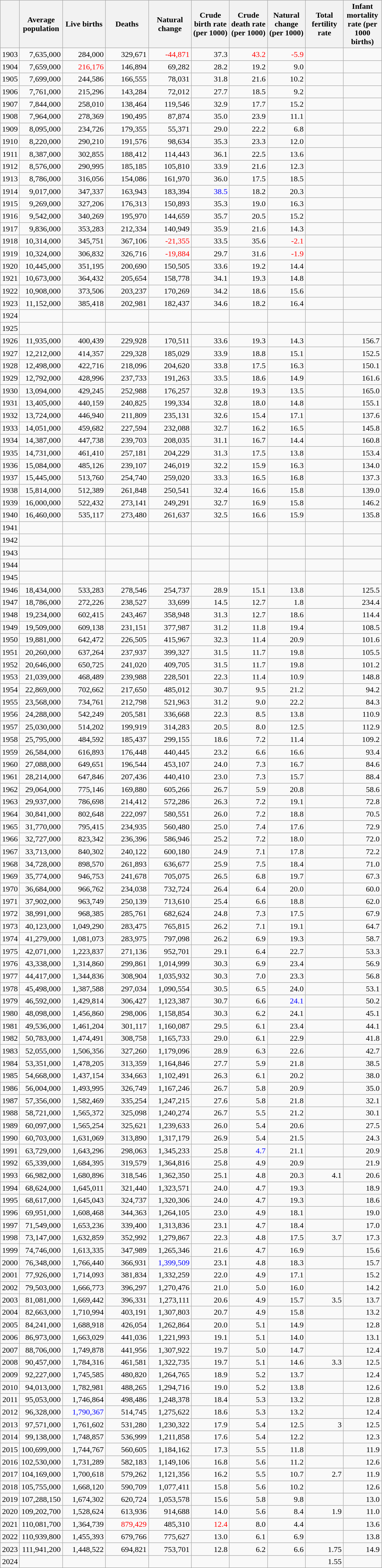<table class="wikitable sortable" style="text-align: right;">
<tr>
<th></th>
<th width="70pt">Average population</th>
<th width="80pt">Live births</th>
<th width="80pt">Deaths</th>
<th width="80pt">Natural change</th>
<th width="70pt">Crude birth rate (per 1000)</th>
<th width="70pt">Crude death rate (per 1000)</th>
<th width="70pt">Natural change (per 1000)</th>
<th width="70pt">Total fertility rate</th>
<th width="70pt">Infant mortality rate (per 1000 births)</th>
</tr>
<tr>
<td>1903</td>
<td align="right">7,635,000</td>
<td align="right">284,000</td>
<td align="right">329,671</td>
<td align="right" style="color: red">-44,871</td>
<td>37.3</td>
<td style="color: red">43.2</td>
<td align="right" style="color: red">-5.9</td>
<td align="right"></td>
<td align="right"></td>
</tr>
<tr>
<td>1904</td>
<td align="right">7,659,000</td>
<td align="right" style="color: red">216,176</td>
<td align="right">146,894</td>
<td align="right">69,282</td>
<td align="right">28.2</td>
<td align="right">19.2</td>
<td align="right">9.0</td>
<td align="right"></td>
<td align="right"></td>
</tr>
<tr>
<td>1905</td>
<td align="right">7,699,000</td>
<td align="right">244,586</td>
<td align="right">166,555</td>
<td align="right">78,031</td>
<td align="right">31.8</td>
<td align="right">21.6</td>
<td align="right">10.2</td>
<td align="right"></td>
<td align="right"></td>
</tr>
<tr>
<td>1906</td>
<td align="right">7,761,000</td>
<td align="right">215,296</td>
<td align="right">143,284</td>
<td align="right">72,012</td>
<td align="right">27.7</td>
<td align="right">18.5</td>
<td align="right">9.2</td>
<td align="right"></td>
<td align="right"></td>
</tr>
<tr>
<td>1907</td>
<td align="right">7,844,000</td>
<td align="right">258,010</td>
<td align="right">138,464</td>
<td align="right">119,546</td>
<td align="right">32.9</td>
<td align="right">17.7</td>
<td align="right">15.2</td>
<td align="right"></td>
<td align="right"></td>
</tr>
<tr>
<td>1908</td>
<td align="right">7,964,000</td>
<td align="right">278,369</td>
<td align="right">190,495</td>
<td align="right">87,874</td>
<td align="right">35.0</td>
<td align="right">23.9</td>
<td align="right">11.1</td>
<td align="right"></td>
<td align="right"></td>
</tr>
<tr>
<td>1909</td>
<td align="right">8,095,000</td>
<td align="right">234,726</td>
<td align="right">179,355</td>
<td align="right">55,371</td>
<td align="right">29.0</td>
<td align="right">22.2</td>
<td align="right">6.8</td>
<td align="right"></td>
<td align="right"></td>
</tr>
<tr>
<td>1910</td>
<td align="right">8,220,000</td>
<td align="right">290,210</td>
<td align="right">191,576</td>
<td align="right">98,634</td>
<td align="right">35.3</td>
<td align="right">23.3</td>
<td align="right">12.0</td>
<td align="right"></td>
<td align="right"></td>
</tr>
<tr>
<td>1911</td>
<td align="right">8,387,000</td>
<td align="right">302,855</td>
<td align="right">188,412</td>
<td align="right">114,443</td>
<td align="right">36.1</td>
<td align="right">22.5</td>
<td align="right">13.6</td>
<td align="right"></td>
<td align="right"></td>
</tr>
<tr>
<td>1912</td>
<td align="right">8,576,000</td>
<td align="right">290,995</td>
<td align="right">185,185</td>
<td align="right">105,810</td>
<td align="right">33.9</td>
<td align="right">21.6</td>
<td align="right">12.3</td>
<td align="right"></td>
<td align="right"></td>
</tr>
<tr>
<td>1913</td>
<td align="right">8,786,000</td>
<td align="right">316,056</td>
<td align="right">154,086</td>
<td align="right">161,970</td>
<td align="right">36.0</td>
<td align="right">17.5</td>
<td align="right">18.5</td>
<td align="right"></td>
<td align="right"></td>
</tr>
<tr>
<td>1914</td>
<td align="right">9,017,000</td>
<td align="right">347,337</td>
<td align="right">163,943</td>
<td align="right">183,394</td>
<td style="color: blue">38.5</td>
<td>18.2</td>
<td align="right">20.3</td>
<td align="right"></td>
<td align="right"></td>
</tr>
<tr>
<td>1915</td>
<td align="right">9,269,000</td>
<td align="right">327,206</td>
<td align="right">176,313</td>
<td align="right">150,893</td>
<td align="right">35.3</td>
<td align="right">19.0</td>
<td align="right">16.3</td>
<td align="right"></td>
<td align="right"></td>
</tr>
<tr>
<td>1916</td>
<td align="right">9,542,000</td>
<td align="right">340,269</td>
<td align="right">195,970</td>
<td align="right">144,659</td>
<td align="right">35.7</td>
<td align="right">20.5</td>
<td align="right">15.2</td>
<td align="right"></td>
<td align="right"></td>
</tr>
<tr>
<td>1917</td>
<td align="right">9,836,000</td>
<td align="right">353,283</td>
<td align="right">212,334</td>
<td align="right">140,949</td>
<td align="right">35.9</td>
<td align="right">21.6</td>
<td align="right">14.3</td>
<td align="right"></td>
<td align="right"></td>
</tr>
<tr>
<td>1918</td>
<td align="right">10,314,000</td>
<td align="right">345,751</td>
<td align="right">367,106</td>
<td align="right" style="color: red">-21,355</td>
<td align="right">33.5</td>
<td align="right">35.6</td>
<td align="right" style="color: red">-2.1</td>
<td align="right"></td>
<td align="right"></td>
</tr>
<tr>
<td>1919</td>
<td align="right">10,324,000</td>
<td align="right">306,832</td>
<td align="right">326,716</td>
<td align="right" style="color: red">-19,884</td>
<td align="right">29.7</td>
<td align="right">31.6</td>
<td align="right" style="color: red">-1.9</td>
<td align="right"></td>
<td align="right"></td>
</tr>
<tr>
<td>1920</td>
<td align="right">10,445,000</td>
<td align="right">351,195</td>
<td align="right">200,690</td>
<td align="right">150,505</td>
<td align="right">33.6</td>
<td align="right">19.2</td>
<td align="right">14.4</td>
<td align="right"></td>
<td align="right"></td>
</tr>
<tr>
<td>1921</td>
<td align="right">10,673,000</td>
<td align="right">364,432</td>
<td align="right">205,654</td>
<td align="right">158,778</td>
<td align="right">34.1</td>
<td align="right">19.3</td>
<td align="right">14.8</td>
<td align="right"></td>
<td align="right"></td>
</tr>
<tr>
<td>1922</td>
<td align="right">10,908,000</td>
<td align="right">373,506</td>
<td align="right">203,237</td>
<td align="right">170,269</td>
<td align="right">34.2</td>
<td align="right">18.6</td>
<td align="right">15.6</td>
<td align="right"></td>
<td align="right"></td>
</tr>
<tr>
<td>1923</td>
<td align="right">11,152,000</td>
<td align="right">385,418</td>
<td align="right">202,981</td>
<td align="right">182,437</td>
<td align="right">34.6</td>
<td align="right">18.2</td>
<td align="right">16.4</td>
<td align="right"></td>
<td align="right"></td>
</tr>
<tr>
<td>1924</td>
<td align="right"></td>
<td align="right"></td>
<td align="right"></td>
<td align="right"></td>
<td align="right"></td>
<td align="right"></td>
<td align="right"></td>
<td align="right" style="color: blue"></td>
<td align="right"></td>
</tr>
<tr>
<td>1925</td>
<td align="right"></td>
<td align="right"></td>
<td align="right"></td>
<td align="right"></td>
<td align="right"></td>
<td align="right"></td>
<td align="right"></td>
<td align="right" style="color: blue"></td>
<td align="right"></td>
</tr>
<tr>
<td>1926</td>
<td align="right">11,935,000</td>
<td align="right">400,439</td>
<td align="right">229,928</td>
<td align="right">170,511</td>
<td align="right">33.6</td>
<td align="right">19.3</td>
<td align="right">14.3</td>
<td align="right" style="color: blue"></td>
<td align="right">156.7</td>
</tr>
<tr>
<td>1927</td>
<td align="right">12,212,000</td>
<td align="right">414,357</td>
<td align="right">229,328</td>
<td align="right">185,029</td>
<td align="right">33.9</td>
<td align="right">18.8</td>
<td align="right">15.1</td>
<td align="right" style="color: blue"></td>
<td align="right">152.5</td>
</tr>
<tr>
<td>1928</td>
<td align="right">12,498,000</td>
<td align="right">422,716</td>
<td align="right">218,096</td>
<td align="right">204,620</td>
<td align="right">33.8</td>
<td align="right">17.5</td>
<td align="right">16.3</td>
<td align="right" style="color: blue"></td>
<td align="right">150.1</td>
</tr>
<tr>
<td>1929</td>
<td align="right">12,792,000</td>
<td align="right">428,996</td>
<td align="right">237,733</td>
<td align="right">191,263</td>
<td align="right">33.5</td>
<td align="right">18.6</td>
<td align="right">14.9</td>
<td align="right" style="color: blue"></td>
<td align="right">161.6</td>
</tr>
<tr>
<td>1930</td>
<td align="right">13,094,000</td>
<td align="right">429,245</td>
<td align="right">252,988</td>
<td align="right">176,257</td>
<td align="right">32.8</td>
<td align="right">19.3</td>
<td align="right">13.5</td>
<td align="right" style="color: blue"></td>
<td align="right">165.0</td>
</tr>
<tr>
<td>1931</td>
<td align="right">13,405,000</td>
<td align="right">440,159</td>
<td align="right">240,825</td>
<td align="right">199,334</td>
<td align="right">32.8</td>
<td align="right">18.0</td>
<td align="right">14.8</td>
<td align="right"></td>
<td align="right">155.1</td>
</tr>
<tr>
<td>1932</td>
<td align="right">13,724,000</td>
<td align="right">446,940</td>
<td align="right">211,809</td>
<td align="right">235,131</td>
<td align="right">32.6</td>
<td align="right">15.4</td>
<td align="right">17.1</td>
<td align="right"></td>
<td align="right">137.6</td>
</tr>
<tr>
<td>1933</td>
<td align="right">14,051,000</td>
<td align="right">459,682</td>
<td align="right">227,594</td>
<td align="right">232,088</td>
<td align="right">32.7</td>
<td align="right">16.2</td>
<td align="right">16.5</td>
<td align="right"></td>
<td align="right">145.8</td>
</tr>
<tr>
<td>1934</td>
<td align="right">14,387,000</td>
<td align="right">447,738</td>
<td align="right">239,703</td>
<td align="right">208,035</td>
<td align="right">31.1</td>
<td align="right">16.7</td>
<td align="right">14.4</td>
<td align="right"></td>
<td align="right">160.8</td>
</tr>
<tr>
<td>1935</td>
<td align="right">14,731,000</td>
<td align="right">461,410</td>
<td align="right">257,181</td>
<td align="right">204,229</td>
<td align="right">31.3</td>
<td align="right">17.5</td>
<td align="right">13.8</td>
<td align="right"></td>
<td align="right">153.4</td>
</tr>
<tr>
<td>1936</td>
<td align="right">15,084,000</td>
<td align="right">485,126</td>
<td align="right">239,107</td>
<td align="right">246,019</td>
<td align="right">32.2</td>
<td align="right">15.9</td>
<td align="right">16.3</td>
<td align="right"></td>
<td align="right">134.0</td>
</tr>
<tr>
<td>1937</td>
<td align="right">15,445,000</td>
<td align="right">513,760</td>
<td align="right">254,740</td>
<td align="right">259,020</td>
<td align="right">33.3</td>
<td align="right">16.5</td>
<td align="right">16.8</td>
<td align="right"></td>
<td align="right">137.3</td>
</tr>
<tr>
<td>1938</td>
<td align="right">15,814,000</td>
<td align="right">512,389</td>
<td align="right">261,848</td>
<td align="right">250,541</td>
<td align="right">32.4</td>
<td align="right">16.6</td>
<td align="right">15.8</td>
<td align="right"></td>
<td align="right">139.0</td>
</tr>
<tr>
<td>1939</td>
<td align="right">16,000,000</td>
<td align="right">522,432</td>
<td align="right">273,141</td>
<td align="right">249,291</td>
<td align="right">32.7</td>
<td align="right">16.9</td>
<td align="right">15.8</td>
<td align="right"></td>
<td align="right">146.2</td>
</tr>
<tr>
<td>1940</td>
<td align="right">16,460,000</td>
<td align="right">535,117</td>
<td align="right">273,480</td>
<td align="right">261,637</td>
<td align="right">32.5</td>
<td align="right">16.6</td>
<td align="right">15.9</td>
<td align="right"></td>
<td align="right">135.8</td>
</tr>
<tr>
<td>1941</td>
<td align="right"></td>
<td align="right"></td>
<td align="right"></td>
<td align="right"></td>
<td align="right"></td>
<td align="right"></td>
<td align="right"></td>
<td align="right"></td>
<td align="right"></td>
</tr>
<tr>
<td>1942</td>
<td align="right"></td>
<td align="right"></td>
<td align="right"></td>
<td align="right"></td>
<td align="right"></td>
<td align="right"></td>
<td align="right"></td>
<td align="right"></td>
<td align="right"></td>
</tr>
<tr>
<td>1943</td>
<td align="right"></td>
<td align="right"></td>
<td align="right"></td>
<td align="right"></td>
<td align="right"></td>
<td align="right"></td>
<td align="right"></td>
<td align="right"></td>
<td align="right"></td>
</tr>
<tr>
<td>1944</td>
<td align="right"></td>
<td align="right"></td>
<td align="right"></td>
<td align="right"></td>
<td align="right"></td>
<td align="right"></td>
<td align="right"></td>
<td align="right"></td>
<td align="right"></td>
</tr>
<tr>
<td>1945</td>
<td align="right"></td>
<td align="right"></td>
<td align="right"></td>
<td align="right"></td>
<td align="right"></td>
<td align="right"></td>
<td align="right"></td>
<td align="right"></td>
<td align="right"></td>
</tr>
<tr>
<td>1946</td>
<td align="right">18,434,000</td>
<td align="right">533,283</td>
<td align="right">278,546</td>
<td align="right">254,737</td>
<td align="right">28.9</td>
<td align="right">15.1</td>
<td align="right">13.8</td>
<td align="right"></td>
<td align="right">125.5</td>
</tr>
<tr>
<td>1947</td>
<td align="right">18,786,000</td>
<td align="right">272,226</td>
<td align="right">238,527</td>
<td align="right">33,699</td>
<td align="right">14.5</td>
<td align="right">12.7</td>
<td align="right">1.8</td>
<td align="right"></td>
<td align="right">234.4</td>
</tr>
<tr>
<td>1948</td>
<td align="right">19,234,000</td>
<td align="right">602,415</td>
<td align="right">243,467</td>
<td align="right">358,948</td>
<td align="right">31.3</td>
<td align="right">12.7</td>
<td align="right">18.6</td>
<td align="right"></td>
<td align="right">114.4</td>
</tr>
<tr>
<td>1949</td>
<td align="right">19,509,000</td>
<td align="right">609,138</td>
<td align="right">231,151</td>
<td align="right">377,987</td>
<td align="right">31.2</td>
<td align="right">11.8</td>
<td align="right">19.4</td>
<td align="right"></td>
<td align="right">108.5</td>
</tr>
<tr>
<td>1950</td>
<td align="right">19,881,000</td>
<td align="right">642,472</td>
<td align="right">226,505</td>
<td align="right">415,967</td>
<td align="right">32.3</td>
<td align="right">11.4</td>
<td align="right">20.9</td>
<td align="right"></td>
<td align="right">101.6</td>
</tr>
<tr>
<td>1951</td>
<td align="right">20,260,000</td>
<td align="right">637,264</td>
<td align="right">237,937</td>
<td align="right">399,327</td>
<td align="right">31.5</td>
<td align="right">11.7</td>
<td align="right">19.8</td>
<td align="right"></td>
<td align="right">105.5</td>
</tr>
<tr>
<td>1952</td>
<td align="right">20,646,000</td>
<td align="right">650,725</td>
<td align="right">241,020</td>
<td align="right">409,705</td>
<td align="right">31.5</td>
<td align="right">11.7</td>
<td align="right">19.8</td>
<td align="right"></td>
<td align="right">101.2</td>
</tr>
<tr>
<td>1953</td>
<td align="right">21,039,000</td>
<td align="right">468,489</td>
<td align="right">239,988</td>
<td align="right">228,501</td>
<td align="right">22.3</td>
<td align="right">11.4</td>
<td align="right">10.9</td>
<td align="right"></td>
<td align="right">148.8</td>
</tr>
<tr>
<td>1954</td>
<td align="right">22,869,000</td>
<td align="right">702,662</td>
<td align="right">217,650</td>
<td align="right">485,012</td>
<td align="right">30.7</td>
<td align="right">9.5</td>
<td align="right">21.2</td>
<td align="right"></td>
<td align="right">94.2</td>
</tr>
<tr>
<td>1955</td>
<td align="right">23,568,000</td>
<td align="right">734,761</td>
<td align="right">212,798</td>
<td align="right">521,963</td>
<td align="right">31.2</td>
<td align="right">9.0</td>
<td align="right">22.2</td>
<td align="right"></td>
<td align="right">84.3</td>
</tr>
<tr>
<td>1956</td>
<td align="right">24,288,000</td>
<td align="right">542,249</td>
<td align="right">205,581</td>
<td align="right">336,668</td>
<td align="right">22.3</td>
<td align="right">8.5</td>
<td align="right">13.8</td>
<td align="right"></td>
<td align="right">110.9</td>
</tr>
<tr>
<td>1957</td>
<td align="right">25,030,000</td>
<td align="right">514,202</td>
<td align="right">199,919</td>
<td align="right">314,283</td>
<td align="right">20.5</td>
<td align="right">8.0</td>
<td align="right">12.5</td>
<td align="right"></td>
<td align="right">112.9</td>
</tr>
<tr>
<td>1958</td>
<td align="right">25,795,000</td>
<td align="right">484,592</td>
<td align="right">185,437</td>
<td align="right">299,155</td>
<td align="right">18.6</td>
<td align="right">7.2</td>
<td align="right">11.4</td>
<td align="right"></td>
<td align="right">109.2</td>
</tr>
<tr>
<td>1959</td>
<td align="right">26,584,000</td>
<td align="right">616,893</td>
<td align="right">176,448</td>
<td align="right">440,445</td>
<td align="right">23.2</td>
<td align="right">6.6</td>
<td align="right">16.6</td>
<td align="right"></td>
<td align="right">93.4</td>
</tr>
<tr>
<td>1960</td>
<td align="right">27,088,000</td>
<td align="right">649,651</td>
<td align="right">196,544</td>
<td align="right">453,107</td>
<td align="right">24.0</td>
<td align="right">7.3</td>
<td align="right">16.7</td>
<td align="right"></td>
<td align="right">84.6</td>
</tr>
<tr>
<td>1961</td>
<td align="right">28,214,000</td>
<td align="right">647,846</td>
<td align="right">207,436</td>
<td align="right">440,410</td>
<td align="right">23.0</td>
<td align="right">7.3</td>
<td align="right">15.7</td>
<td align="right"></td>
<td align="right">88.4</td>
</tr>
<tr>
<td>1962</td>
<td align="right">29,064,000</td>
<td align="right">775,146</td>
<td align="right">169,880</td>
<td align="right">605,266</td>
<td align="right">26.7</td>
<td align="right">5.9</td>
<td align="right">20.8</td>
<td align="right"></td>
<td align="right">58.6</td>
</tr>
<tr>
<td>1963</td>
<td align="right">29,937,000</td>
<td align="right">786,698</td>
<td align="right">214,412</td>
<td align="right">572,286</td>
<td align="right">26.3</td>
<td align="right">7.2</td>
<td align="right">19.1</td>
<td align="right"></td>
<td align="right">72.8</td>
</tr>
<tr>
<td>1964</td>
<td align="right">30,841,000</td>
<td align="right">802,648</td>
<td align="right">222,097</td>
<td align="right">580,551</td>
<td align="right">26.0</td>
<td align="right">7.2</td>
<td align="right">18.8</td>
<td align="right"></td>
<td align="right">70.5</td>
</tr>
<tr>
<td>1965</td>
<td align="right">31,770,000</td>
<td align="right">795,415</td>
<td align="right">234,935</td>
<td align="right">560,480</td>
<td align="right">25.0</td>
<td align="right">7.4</td>
<td align="right">17.6</td>
<td align="right"></td>
<td align="right">72.9</td>
</tr>
<tr>
<td>1966</td>
<td align="right">32,727,000</td>
<td align="right">823,342</td>
<td align="right">236,396</td>
<td align="right">586,946</td>
<td align="right">25.2</td>
<td align="right">7.2</td>
<td align="right">18.0</td>
<td align="right"></td>
<td align="right">72.0</td>
</tr>
<tr>
<td>1967</td>
<td align="right">33,713,000</td>
<td align="right">840,302</td>
<td align="right">240,122</td>
<td align="right">600,180</td>
<td align="right">24.9</td>
<td align="right">7.1</td>
<td align="right">17.8</td>
<td align="right"></td>
<td align="right">72.2</td>
</tr>
<tr>
<td>1968</td>
<td align="right">34,728,000</td>
<td align="right">898,570</td>
<td align="right">261,893</td>
<td align="right">636,677</td>
<td align="right">25.9</td>
<td align="right">7.5</td>
<td align="right">18.4</td>
<td align="right"></td>
<td align="right">71.0</td>
</tr>
<tr>
<td>1969</td>
<td align="right">35,774,000</td>
<td align="right">946,753</td>
<td align="right">241,678</td>
<td align="right">705,075</td>
<td align="right">26.5</td>
<td align="right">6.8</td>
<td align="right">19.7</td>
<td align="right"></td>
<td align="right">67.3</td>
</tr>
<tr>
<td>1970</td>
<td align="right">36,684,000</td>
<td align="right">966,762</td>
<td align="right">234,038</td>
<td align="right">732,724</td>
<td align="right">26.4</td>
<td align="right">6.4</td>
<td align="right">20.0</td>
<td align="right"></td>
<td align="right">60.0</td>
</tr>
<tr>
<td>1971</td>
<td align="right">37,902,000</td>
<td align="right">963,749</td>
<td align="right">250,139</td>
<td align="right">713,610</td>
<td align="right">25.4</td>
<td align="right">6.6</td>
<td align="right">18.8</td>
<td align="right"></td>
<td align="right">62.0</td>
</tr>
<tr>
<td>1972</td>
<td align="right">38,991,000</td>
<td align="right">968,385</td>
<td align="right">285,761</td>
<td align="right">682,624</td>
<td align="right">24.8</td>
<td align="right">7.3</td>
<td align="right">17.5</td>
<td align="right"></td>
<td align="right">67.9</td>
</tr>
<tr>
<td>1973</td>
<td align="right">40,123,000</td>
<td align="right">1,049,290</td>
<td align="right">283,475</td>
<td align="right">765,815</td>
<td align="right">26.2</td>
<td align="right">7.1</td>
<td align="right">19.1</td>
<td align="right"></td>
<td align="right">64.7</td>
</tr>
<tr>
<td>1974</td>
<td align="right">41,279,000</td>
<td align="right">1,081,073</td>
<td align="right">283,975</td>
<td align="right">797,098</td>
<td align="right">26.2</td>
<td align="right">6.9</td>
<td align="right">19.3</td>
<td align="right"></td>
<td align="right">58.7</td>
</tr>
<tr>
<td>1975</td>
<td align="right">42,071,000</td>
<td align="right">1,223,837</td>
<td align="right">271,136</td>
<td align="right">952,701</td>
<td align="right">29.1</td>
<td align="right">6.4</td>
<td align="right">22.7</td>
<td align="right"></td>
<td align="right">53.3</td>
</tr>
<tr>
<td>1976</td>
<td align="right">43,338,000</td>
<td align="right">1,314,860</td>
<td align="right">299,861</td>
<td align="right">1,014,999</td>
<td align="right">30.3</td>
<td align="right">6.9</td>
<td align="right">23.4</td>
<td align="right"></td>
<td align="right">56.9</td>
</tr>
<tr>
<td>1977</td>
<td align="right">44,417,000</td>
<td align="right">1,344,836</td>
<td align="right">308,904</td>
<td align="right">1,035,932</td>
<td align="right">30.3</td>
<td align="right">7.0</td>
<td align="right">23.3</td>
<td align="right"></td>
<td align="right">56.8</td>
</tr>
<tr>
<td>1978</td>
<td align="right">45,498,000</td>
<td align="right">1,387,588</td>
<td align="right">297,034</td>
<td align="right">1,090,554</td>
<td align="right">30.5</td>
<td align="right">6.5</td>
<td align="right">24.0</td>
<td align="right"></td>
<td align="right">53.1</td>
</tr>
<tr>
<td>1979</td>
<td align="right">46,592,000</td>
<td align="right">1,429,814</td>
<td align="right">306,427</td>
<td align="right">1,123,387</td>
<td align="right">30.7</td>
<td align="right">6.6</td>
<td style="color: blue">24.1</td>
<td align="right"></td>
<td align="right">50.2</td>
</tr>
<tr>
<td>1980</td>
<td align="right">48,098,000</td>
<td align="right">1,456,860</td>
<td align="right">298,006</td>
<td align="right">1,158,854</td>
<td align="right">30.3</td>
<td align="right">6.2</td>
<td align="right">24.1</td>
<td align="right"></td>
<td align="right">45.1</td>
</tr>
<tr>
<td>1981</td>
<td align="right">49,536,000</td>
<td align="right">1,461,204</td>
<td align="right">301,117</td>
<td align="right">1,160,087</td>
<td align="right">29.5</td>
<td align="right">6.1</td>
<td align="right">23.4</td>
<td align="right"></td>
<td align="right">44.1</td>
</tr>
<tr>
<td>1982</td>
<td align="right">50,783,000</td>
<td align="right">1,474,491</td>
<td align="right">308,758</td>
<td align="right">1,165,733</td>
<td align="right">29.0</td>
<td align="right">6.1</td>
<td align="right">22.9</td>
<td align="right"></td>
<td align="right">41.8</td>
</tr>
<tr>
<td>1983</td>
<td align="right">52,055,000</td>
<td align="right">1,506,356</td>
<td align="right">327,260</td>
<td align="right">1,179,096</td>
<td align="right">28.9</td>
<td align="right">6.3</td>
<td align="right">22.6</td>
<td align="right"></td>
<td align="right">42.7</td>
</tr>
<tr>
<td>1984</td>
<td align="right">53,351,000</td>
<td align="right">1,478,205</td>
<td align="right">313,359</td>
<td align="right">1,164,846</td>
<td align="right">27.7</td>
<td align="right">5.9</td>
<td align="right">21.8</td>
<td align="right"></td>
<td align="right">38.5</td>
</tr>
<tr>
<td>1985</td>
<td align="right">54,668,000</td>
<td align="right">1,437,154</td>
<td align="right">334,663</td>
<td align="right">1,102,491</td>
<td align="right">26.3</td>
<td align="right">6.1</td>
<td align="right">20.2</td>
<td align="right"></td>
<td align="right">38.0</td>
</tr>
<tr>
<td>1986</td>
<td align="right">56,004,000</td>
<td align="right">1,493,995</td>
<td align="right">326,749</td>
<td align="right">1,167,246</td>
<td align="right">26.7</td>
<td align="right">5.8</td>
<td align="right">20.9</td>
<td align="right"></td>
<td align="right">35.0</td>
</tr>
<tr>
<td>1987</td>
<td align="right">57,356,000</td>
<td align="right">1,582,469</td>
<td align="right">335,254</td>
<td align="right">1,247,215</td>
<td align="right">27.6</td>
<td align="right">5.8</td>
<td align="right">21.8</td>
<td align="right"></td>
<td align="right">32.1</td>
</tr>
<tr>
<td>1988</td>
<td align="right">58,721,000</td>
<td align="right">1,565,372</td>
<td align="right">325,098</td>
<td align="right">1,240,274</td>
<td align="right">26.7</td>
<td align="right">5.5</td>
<td align="right">21.2</td>
<td align="right"></td>
<td align="right">30.1</td>
</tr>
<tr>
<td>1989</td>
<td align="right">60,097,000</td>
<td align="right">1,565,254</td>
<td align="right">325,621</td>
<td align="right">1,239,633</td>
<td align="right">26.0</td>
<td align="right">5.4</td>
<td align="right">20.6</td>
<td align="right"></td>
<td align="right">27.5</td>
</tr>
<tr>
<td>1990</td>
<td align="right">60,703,000</td>
<td align="right">1,631,069</td>
<td align="right">313,890</td>
<td align="right">1,317,179</td>
<td align="right">26.9</td>
<td align="right">5.4</td>
<td align="right">21.5</td>
<td align="right"></td>
<td align="right">24.3</td>
</tr>
<tr>
<td>1991</td>
<td align="right">63,729,000</td>
<td align="right">1,643,296</td>
<td align="right">298,063</td>
<td align="right">1,345,233</td>
<td align="right">25.8</td>
<td style="color: blue">4.7</td>
<td align="right">21.1</td>
<td align="right"></td>
<td align="right">20.9</td>
</tr>
<tr>
<td>1992</td>
<td align="right">65,339,000</td>
<td align="right">1,684,395</td>
<td align="right">319,579</td>
<td align="right">1,364,816</td>
<td align="right">25.8</td>
<td align="right">4.9</td>
<td align="right">20.9</td>
<td align="right"></td>
<td align="right">21.9</td>
</tr>
<tr>
<td>1993</td>
<td align="right">66,982,000</td>
<td align="right">1,680,896</td>
<td align="right">318,546</td>
<td align="right">1,362,350</td>
<td align="right">25.1</td>
<td align="right">4.8</td>
<td align="right">20.3</td>
<td align="right">4.1</td>
<td align="right">20.6</td>
</tr>
<tr>
<td>1994</td>
<td align="right">68,624,000</td>
<td align="right">1,645,011</td>
<td align="right">321,440</td>
<td align="right">1,323,571</td>
<td align="right">24.0</td>
<td align="right">4.7</td>
<td align="right">19.3</td>
<td align="right"></td>
<td align="right">18.9</td>
</tr>
<tr>
<td>1995</td>
<td align="right">68,617,000</td>
<td align="right">1,645,043</td>
<td align="right">324,737</td>
<td align="right">1,320,306</td>
<td align="right">24.0</td>
<td align="right">4.7</td>
<td align="right">19.3</td>
<td align="right"></td>
<td align="right">18.6</td>
</tr>
<tr>
<td>1996</td>
<td align="right">69,951,000</td>
<td align="right">1,608,468</td>
<td align="right">344,363</td>
<td align="right">1,264,105</td>
<td align="right">23.0</td>
<td align="right">4.9</td>
<td align="right">18.1</td>
<td align="right"></td>
<td align="right">19.0</td>
</tr>
<tr>
<td>1997</td>
<td align="right">71,549,000</td>
<td align="right">1,653,236</td>
<td align="right">339,400</td>
<td align="right">1,313,836</td>
<td align="right">23.1</td>
<td align="right">4.7</td>
<td align="right">18.4</td>
<td align="right"></td>
<td align="right">17.0</td>
</tr>
<tr>
<td>1998</td>
<td align="right">73,147,000</td>
<td align="right">1,632,859</td>
<td align="right">352,992</td>
<td align="right">1,279,867</td>
<td align="right">22.3</td>
<td align="right">4.8</td>
<td align="right">17.5</td>
<td align="right">3.7</td>
<td align="right">17.3</td>
</tr>
<tr>
<td>1999</td>
<td align="right">74,746,000</td>
<td align="right">1,613,335</td>
<td align="right">347,989</td>
<td align="right">1,265,346</td>
<td align="right">21.6</td>
<td align="right">4.7</td>
<td align="right">16.9</td>
<td align="right"></td>
<td align="right">15.6</td>
</tr>
<tr>
<td>2000</td>
<td align="right">76,348,000</td>
<td align="right">1,766,440</td>
<td align="right">366,931</td>
<td style="color: blue">1,399,509</td>
<td align="right">23.1</td>
<td align="right">4.8</td>
<td align="right">18.3</td>
<td align="right"></td>
<td align="right">15.7</td>
</tr>
<tr>
<td>2001</td>
<td align="right">77,926,000</td>
<td align="right">1,714,093</td>
<td align="right">381,834</td>
<td align="right">1,332,259</td>
<td align="right">22.0</td>
<td align="right">4.9</td>
<td align="right">17.1</td>
<td align="right"></td>
<td align="right">15.2</td>
</tr>
<tr>
<td>2002</td>
<td align="right">79,503,000</td>
<td align="right">1,666,773</td>
<td align="right">396,297</td>
<td align="right">1,270,476</td>
<td align="right">21.0</td>
<td align="right">5.0</td>
<td align="right">16.0</td>
<td align="right"></td>
<td align="right">14.2</td>
</tr>
<tr>
<td>2003</td>
<td align="right">81,081,000</td>
<td align="right">1,669,442</td>
<td align="right">396,331</td>
<td align="right">1,273,111</td>
<td align="right">20.6</td>
<td align="right">4.9</td>
<td align="right">15.7</td>
<td align="right">3.5</td>
<td align="right">13.7</td>
</tr>
<tr>
<td>2004</td>
<td align="right">82,663,000</td>
<td align="right">1,710,994</td>
<td align="right">403,191</td>
<td align="right">1,307,803</td>
<td align="right">20.7</td>
<td align="right">4.9</td>
<td align="right">15.8</td>
<td align="right"></td>
<td align="right">13.2</td>
</tr>
<tr>
<td>2005</td>
<td align="right">84,241,000</td>
<td align="right">1,688,918</td>
<td align="right">426,054</td>
<td align="right">1,262,864</td>
<td align="right">20.0</td>
<td align="right">5.1</td>
<td align="right">14.9</td>
<td align="right"></td>
<td align="right">12.8</td>
</tr>
<tr>
<td>2006</td>
<td align="right">86,973,000</td>
<td align="right">1,663,029</td>
<td align="right">441,036</td>
<td align="right">1,221,993</td>
<td align="right">19.1</td>
<td align="right">5.1</td>
<td align="right">14.0</td>
<td align="right"></td>
<td align="right">13.1</td>
</tr>
<tr>
<td>2007</td>
<td align="right">88,706,000</td>
<td align="right">1,749,878</td>
<td align="right">441,956</td>
<td align="right">1,307,922</td>
<td align="right">19.7</td>
<td align="right">5.0</td>
<td align="right">14.7</td>
<td align="right"></td>
<td align="right">12.4</td>
</tr>
<tr>
<td>2008</td>
<td align="right">90,457,000</td>
<td align="right">1,784,316</td>
<td align="right">461,581</td>
<td align="right">1,322,735</td>
<td align="right">19.7</td>
<td align="right">5.1</td>
<td align="right">14.6</td>
<td align="right">3.3</td>
<td align="right">12.5</td>
</tr>
<tr>
<td>2009</td>
<td align="right">92,227,000</td>
<td align="right">1,745,585</td>
<td align="right">480,820</td>
<td align="right">1,264,765</td>
<td align="right">18.9</td>
<td align="right">5.2</td>
<td align="right">13.7</td>
<td align="right"></td>
<td align="right">12.4</td>
</tr>
<tr>
<td>2010</td>
<td align="right">94,013,000</td>
<td align="right">1,782,981</td>
<td align="right">488,265</td>
<td align="right">1,294,716</td>
<td align="right">19.0</td>
<td align="right">5.2</td>
<td align="right">13.8</td>
<td align="right"></td>
<td align="right">12.6</td>
</tr>
<tr>
<td>2011</td>
<td align="right">95,053,000</td>
<td align="right">1,746,864</td>
<td align="right">498,486</td>
<td align="right">1,248,378</td>
<td align="right">18.4</td>
<td align="right">5.3</td>
<td align="right">13.2</td>
<td align="right"></td>
<td align="right">12.8</td>
</tr>
<tr>
<td>2012</td>
<td align="right">96,328,000</td>
<td align="right" style="color: blue">1,790,367</td>
<td align="right">514,745</td>
<td align="right">1,275,622</td>
<td align="right">18.6</td>
<td align="right">5.3</td>
<td align="right">13.2</td>
<td align="right"></td>
<td align="right">12.4</td>
</tr>
<tr>
<td>2013</td>
<td align="right">97,571,000</td>
<td align="right">1,761,602</td>
<td align="right">531,280</td>
<td align="right">1,230,322</td>
<td align="right">17.9</td>
<td align="right">5.4</td>
<td align="right">12.5</td>
<td align="right">3</td>
<td align="right">12.5</td>
</tr>
<tr>
<td>2014</td>
<td align="right">99,138,000</td>
<td align="right">1,748,857</td>
<td align="right">536,999</td>
<td align="right">1,211,858</td>
<td align="right">17.6</td>
<td align="right">5.4</td>
<td align="right">12.2</td>
<td align="right"></td>
<td align="right">12.3</td>
</tr>
<tr>
<td>2015</td>
<td align="right">100,699,000</td>
<td align="right">1,744,767</td>
<td align="right">560,605</td>
<td align="right">1,184,162</td>
<td align="right">17.3</td>
<td align="right">5.5</td>
<td align="right">11.8</td>
<td align="right"></td>
<td align="right">11.9</td>
</tr>
<tr>
<td>2016</td>
<td align="right">102,530,000</td>
<td align="right">1,731,289</td>
<td align="right">582,183</td>
<td align="right">1,149,106</td>
<td align="right">16.8</td>
<td align="right">5.6</td>
<td align="right">11.2</td>
<td align="right"></td>
<td align="right">12.6</td>
</tr>
<tr>
<td>2017</td>
<td align="right">104,169,000</td>
<td align="right">1,700,618</td>
<td align="right">579,262</td>
<td align="right">1,121,356</td>
<td align="right">16.2</td>
<td align="right">5.5</td>
<td align="right">10.7</td>
<td align="right">2.7</td>
<td align="right">11.9</td>
</tr>
<tr>
<td>2018</td>
<td align="right">105,755,000</td>
<td align="right">1,668,120</td>
<td align="right">590,709</td>
<td align="right">1,077,411</td>
<td align="right">15.8</td>
<td align="right">5.6</td>
<td align="right">10.2</td>
<td align="right"></td>
<td align="right">12.6</td>
</tr>
<tr>
<td>2019</td>
<td align="right">107,288,150</td>
<td align="right">1,674,302</td>
<td align="right">620,724</td>
<td align="right">1,053,578</td>
<td align="right">15.6</td>
<td align="right">5.8</td>
<td align="right">9.8</td>
<td align="right"></td>
<td align="right">13.0</td>
</tr>
<tr>
<td>2020</td>
<td align="right">109,202,700</td>
<td align="right">1,528,624</td>
<td align="right">613,936</td>
<td align="right">914,688</td>
<td align="right">14.0</td>
<td align="right">5.6</td>
<td align="right">8.4</td>
<td align="right">1.9</td>
<td align="right">11.0</td>
</tr>
<tr>
<td>2021</td>
<td align="right">110,081,700</td>
<td>1,364,739</td>
<td style="color:red">879,429</td>
<td>485,310</td>
<td align="right" style="color: red">12.4</td>
<td align="right">8.0</td>
<td align="right">4.4</td>
<td align="right"></td>
<td align="right">13.6</td>
</tr>
<tr>
<td>2022</td>
<td align="right">110,939,800</td>
<td align="right">1,455,393</td>
<td align="right">679,766</td>
<td align="right">775,627</td>
<td align="right">13.0</td>
<td align="right">6.1</td>
<td align="right">6.9</td>
<td align="right"></td>
<td align="right">13.8</td>
</tr>
<tr>
<td>2023</td>
<td align="right">111,941,200</td>
<td align="right">1,448,522</td>
<td align="right">694,821</td>
<td align="right">753,701</td>
<td align="right">12.8</td>
<td align="right">6.2</td>
<td align="right">6.6</td>
<td align="right">1.75</td>
<td align="right">14.9</td>
</tr>
<tr>
<td>2024</td>
<td align="right"></td>
<td align="right"></td>
<td align="right"></td>
<td align="right"></td>
<td align="right"></td>
<td align="right"></td>
<td align="right"></td>
<td align="right">1.55</td>
<td align="right"></td>
</tr>
</table>
